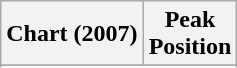<table class="wikitable sortable" border="1">
<tr>
<th>Chart (2007)</th>
<th>Peak<br>Position</th>
</tr>
<tr>
</tr>
<tr>
</tr>
<tr>
</tr>
<tr>
</tr>
<tr>
</tr>
</table>
